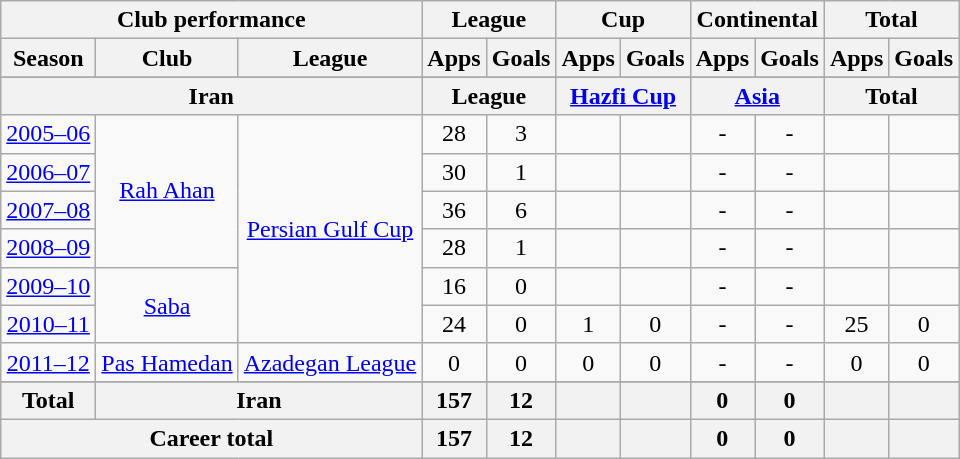<table class="wikitable" style="text-align:center">
<tr>
<th colspan=3>Club performance</th>
<th colspan=2>League</th>
<th colspan=2>Cup</th>
<th colspan=2>Continental</th>
<th colspan=2>Total</th>
</tr>
<tr>
<th>Season</th>
<th>Club</th>
<th>League</th>
<th>Apps</th>
<th>Goals</th>
<th>Apps</th>
<th>Goals</th>
<th>Apps</th>
<th>Goals</th>
<th>Apps</th>
<th>Goals</th>
</tr>
<tr>
</tr>
<tr>
<th colspan=3>Iran</th>
<th colspan=2>League</th>
<th colspan=2><a href='#'>Hazfi Cup</a></th>
<th colspan=2><a href='#'>Asia</a></th>
<th colspan=2>Total</th>
</tr>
<tr>
<td><a href='#'>2005–06</a></td>
<td rowspan="4"><a href='#'>Rah Ahan</a></td>
<td rowspan="6"><a href='#'>Persian Gulf Cup</a></td>
<td>28</td>
<td>3</td>
<td></td>
<td></td>
<td>-</td>
<td>-</td>
<td></td>
<td></td>
</tr>
<tr>
<td><a href='#'>2006–07</a></td>
<td>30</td>
<td>1</td>
<td></td>
<td></td>
<td>-</td>
<td>-</td>
<td></td>
<td></td>
</tr>
<tr>
<td><a href='#'>2007–08</a></td>
<td>36</td>
<td>6</td>
<td></td>
<td></td>
<td>-</td>
<td>-</td>
<td></td>
<td></td>
</tr>
<tr>
<td><a href='#'>2008–09</a></td>
<td>28</td>
<td>1</td>
<td></td>
<td></td>
<td>-</td>
<td>-</td>
<td></td>
<td></td>
</tr>
<tr>
<td><a href='#'>2009–10</a></td>
<td rowspan="2"><a href='#'>Saba</a></td>
<td>16</td>
<td>0</td>
<td></td>
<td></td>
<td>-</td>
<td>-</td>
<td></td>
<td></td>
</tr>
<tr>
<td><a href='#'>2010–11</a></td>
<td>24</td>
<td>0</td>
<td>1</td>
<td>0</td>
<td>-</td>
<td>-</td>
<td>25</td>
<td>0</td>
</tr>
<tr>
<td><a href='#'>2011–12</a></td>
<td rowspan="1"><a href='#'>Pas Hamedan</a></td>
<td rowspan="1"><a href='#'>Azadegan League</a></td>
<td>0</td>
<td>0</td>
<td>0</td>
<td>0</td>
<td>-</td>
<td>-</td>
<td>0</td>
<td>0</td>
</tr>
<tr>
</tr>
<tr>
<th rowspan=1>Total</th>
<th colspan=2>Iran</th>
<th>157</th>
<th>12</th>
<th></th>
<th></th>
<th>0</th>
<th>0</th>
<th></th>
<th></th>
</tr>
<tr>
<th colspan=3>Career total</th>
<th>157</th>
<th>12</th>
<th></th>
<th></th>
<th>0</th>
<th>0</th>
<th></th>
<th></th>
</tr>
</table>
